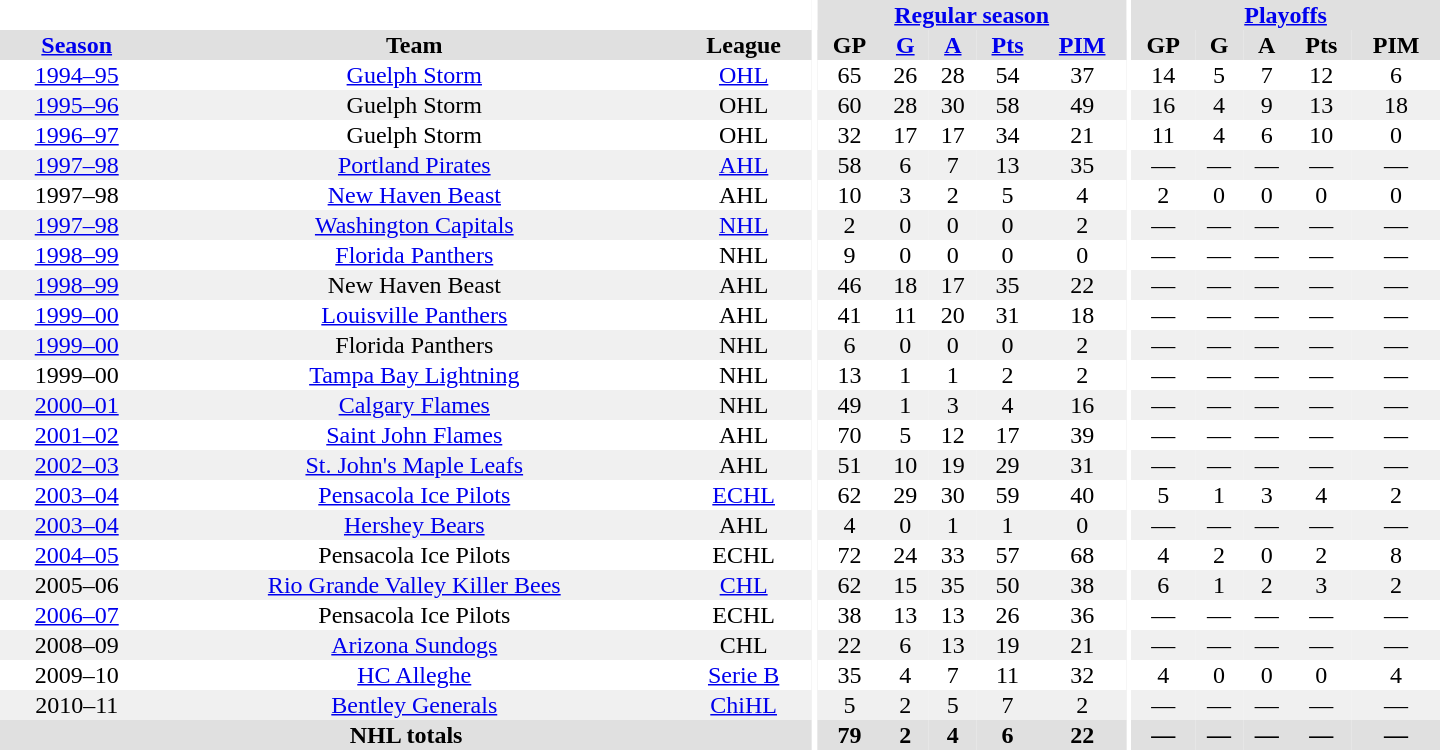<table border="0" cellpadding="1" cellspacing="0" style="text-align:center; width:60em">
<tr bgcolor="#e0e0e0">
<th colspan="3" bgcolor="#ffffff"></th>
<th rowspan="99" bgcolor="#ffffff"></th>
<th colspan="5"><a href='#'>Regular season</a></th>
<th rowspan="99" bgcolor="#ffffff"></th>
<th colspan="5"><a href='#'>Playoffs</a></th>
</tr>
<tr bgcolor="#e0e0e0">
<th><a href='#'>Season</a></th>
<th>Team</th>
<th>League</th>
<th>GP</th>
<th><a href='#'>G</a></th>
<th><a href='#'>A</a></th>
<th><a href='#'>Pts</a></th>
<th><a href='#'>PIM</a></th>
<th>GP</th>
<th>G</th>
<th>A</th>
<th>Pts</th>
<th>PIM</th>
</tr>
<tr ALIGN="center">
<td><a href='#'>1994–95</a></td>
<td><a href='#'>Guelph Storm</a></td>
<td><a href='#'>OHL</a></td>
<td>65</td>
<td>26</td>
<td>28</td>
<td>54</td>
<td>37</td>
<td>14</td>
<td>5</td>
<td>7</td>
<td>12</td>
<td>6</td>
</tr>
<tr ALIGN="center" bgcolor="#f0f0f0">
<td><a href='#'>1995–96</a></td>
<td>Guelph Storm</td>
<td>OHL</td>
<td>60</td>
<td>28</td>
<td>30</td>
<td>58</td>
<td>49</td>
<td>16</td>
<td>4</td>
<td>9</td>
<td>13</td>
<td>18</td>
</tr>
<tr ALIGN="center">
<td><a href='#'>1996–97</a></td>
<td>Guelph Storm</td>
<td>OHL</td>
<td>32</td>
<td>17</td>
<td>17</td>
<td>34</td>
<td>21</td>
<td>11</td>
<td>4</td>
<td>6</td>
<td>10</td>
<td>0</td>
</tr>
<tr ALIGN="center" bgcolor="#f0f0f0">
<td><a href='#'>1997–98</a></td>
<td><a href='#'>Portland Pirates</a></td>
<td><a href='#'>AHL</a></td>
<td>58</td>
<td>6</td>
<td>7</td>
<td>13</td>
<td>35</td>
<td>—</td>
<td>—</td>
<td>—</td>
<td>—</td>
<td>—</td>
</tr>
<tr ALIGN="center">
<td>1997–98</td>
<td><a href='#'>New Haven Beast</a></td>
<td>AHL</td>
<td>10</td>
<td>3</td>
<td>2</td>
<td>5</td>
<td>4</td>
<td>2</td>
<td>0</td>
<td>0</td>
<td>0</td>
<td>0</td>
</tr>
<tr ALIGN="center" bgcolor="#f0f0f0">
<td><a href='#'>1997–98</a></td>
<td><a href='#'>Washington Capitals</a></td>
<td><a href='#'>NHL</a></td>
<td>2</td>
<td>0</td>
<td>0</td>
<td>0</td>
<td>2</td>
<td>—</td>
<td>—</td>
<td>—</td>
<td>—</td>
<td>—</td>
</tr>
<tr ALIGN="center">
<td><a href='#'>1998–99</a></td>
<td><a href='#'>Florida Panthers</a></td>
<td>NHL</td>
<td>9</td>
<td>0</td>
<td>0</td>
<td>0</td>
<td>0</td>
<td>—</td>
<td>—</td>
<td>—</td>
<td>—</td>
<td>—</td>
</tr>
<tr ALIGN="center" bgcolor="#f0f0f0">
<td><a href='#'>1998–99</a></td>
<td>New Haven Beast</td>
<td>AHL</td>
<td>46</td>
<td>18</td>
<td>17</td>
<td>35</td>
<td>22</td>
<td>—</td>
<td>—</td>
<td>—</td>
<td>—</td>
<td>—</td>
</tr>
<tr ALIGN="center">
<td><a href='#'>1999–00</a></td>
<td><a href='#'>Louisville Panthers</a></td>
<td>AHL</td>
<td>41</td>
<td>11</td>
<td>20</td>
<td>31</td>
<td>18</td>
<td>—</td>
<td>—</td>
<td>—</td>
<td>—</td>
<td>—</td>
</tr>
<tr ALIGN="center" bgcolor="#f0f0f0">
<td><a href='#'>1999–00</a></td>
<td>Florida Panthers</td>
<td>NHL</td>
<td>6</td>
<td>0</td>
<td>0</td>
<td>0</td>
<td>2</td>
<td>—</td>
<td>—</td>
<td>—</td>
<td>—</td>
<td>—</td>
</tr>
<tr ALIGN="center">
<td>1999–00</td>
<td><a href='#'>Tampa Bay Lightning</a></td>
<td>NHL</td>
<td>13</td>
<td>1</td>
<td>1</td>
<td>2</td>
<td>2</td>
<td>—</td>
<td>—</td>
<td>—</td>
<td>—</td>
<td>—</td>
</tr>
<tr ALIGN="center" bgcolor="#f0f0f0">
<td><a href='#'>2000–01</a></td>
<td><a href='#'>Calgary Flames</a></td>
<td>NHL</td>
<td>49</td>
<td>1</td>
<td>3</td>
<td>4</td>
<td>16</td>
<td>—</td>
<td>—</td>
<td>—</td>
<td>—</td>
<td>—</td>
</tr>
<tr ALIGN="center">
<td><a href='#'>2001–02</a></td>
<td><a href='#'>Saint John Flames</a></td>
<td>AHL</td>
<td>70</td>
<td>5</td>
<td>12</td>
<td>17</td>
<td>39</td>
<td>—</td>
<td>—</td>
<td>—</td>
<td>—</td>
<td>—</td>
</tr>
<tr ALIGN="center" bgcolor="#f0f0f0">
<td><a href='#'>2002–03</a></td>
<td><a href='#'>St. John's Maple Leafs</a></td>
<td>AHL</td>
<td>51</td>
<td>10</td>
<td>19</td>
<td>29</td>
<td>31</td>
<td>—</td>
<td>—</td>
<td>—</td>
<td>—</td>
<td>—</td>
</tr>
<tr ALIGN="center">
<td><a href='#'>2003–04</a></td>
<td><a href='#'>Pensacola Ice Pilots</a></td>
<td><a href='#'>ECHL</a></td>
<td>62</td>
<td>29</td>
<td>30</td>
<td>59</td>
<td>40</td>
<td>5</td>
<td>1</td>
<td>3</td>
<td>4</td>
<td>2</td>
</tr>
<tr ALIGN="center" bgcolor="#f0f0f0">
<td><a href='#'>2003–04</a></td>
<td><a href='#'>Hershey Bears</a></td>
<td>AHL</td>
<td>4</td>
<td>0</td>
<td>1</td>
<td>1</td>
<td>0</td>
<td>—</td>
<td>—</td>
<td>—</td>
<td>—</td>
<td>—</td>
</tr>
<tr ALIGN="center">
<td><a href='#'>2004–05</a></td>
<td>Pensacola Ice Pilots</td>
<td>ECHL</td>
<td>72</td>
<td>24</td>
<td>33</td>
<td>57</td>
<td>68</td>
<td>4</td>
<td>2</td>
<td>0</td>
<td>2</td>
<td>8</td>
</tr>
<tr ALIGN="center" bgcolor="#f0f0f0">
<td>2005–06</td>
<td><a href='#'>Rio Grande Valley Killer Bees</a></td>
<td><a href='#'>CHL</a></td>
<td>62</td>
<td>15</td>
<td>35</td>
<td>50</td>
<td>38</td>
<td>6</td>
<td>1</td>
<td>2</td>
<td>3</td>
<td>2</td>
</tr>
<tr ALIGN="center">
<td><a href='#'>2006–07</a></td>
<td>Pensacola Ice Pilots</td>
<td>ECHL</td>
<td>38</td>
<td>13</td>
<td>13</td>
<td>26</td>
<td>36</td>
<td>—</td>
<td>—</td>
<td>—</td>
<td>—</td>
<td>—</td>
</tr>
<tr ALIGN="center" bgcolor="#f0f0f0">
<td>2008–09</td>
<td><a href='#'>Arizona Sundogs</a></td>
<td>CHL</td>
<td>22</td>
<td>6</td>
<td>13</td>
<td>19</td>
<td>21</td>
<td>—</td>
<td>—</td>
<td>—</td>
<td>—</td>
<td>—</td>
</tr>
<tr ALIGN="center">
<td>2009–10</td>
<td><a href='#'>HC Alleghe</a></td>
<td><a href='#'>Serie B</a></td>
<td>35</td>
<td>4</td>
<td>7</td>
<td>11</td>
<td>32</td>
<td>4</td>
<td>0</td>
<td>0</td>
<td>0</td>
<td>4</td>
</tr>
<tr ALIGN="center" bgcolor="#f0f0f0">
<td>2010–11</td>
<td><a href='#'>Bentley Generals</a></td>
<td><a href='#'>ChiHL</a></td>
<td>5</td>
<td>2</td>
<td>5</td>
<td>7</td>
<td>2</td>
<td>—</td>
<td>—</td>
<td>—</td>
<td>—</td>
<td>—</td>
</tr>
<tr bgcolor="#e0e0e0">
<th colspan="3">NHL totals</th>
<th>79</th>
<th>2</th>
<th>4</th>
<th>6</th>
<th>22</th>
<th>—</th>
<th>—</th>
<th>—</th>
<th>—</th>
<th>—</th>
</tr>
</table>
